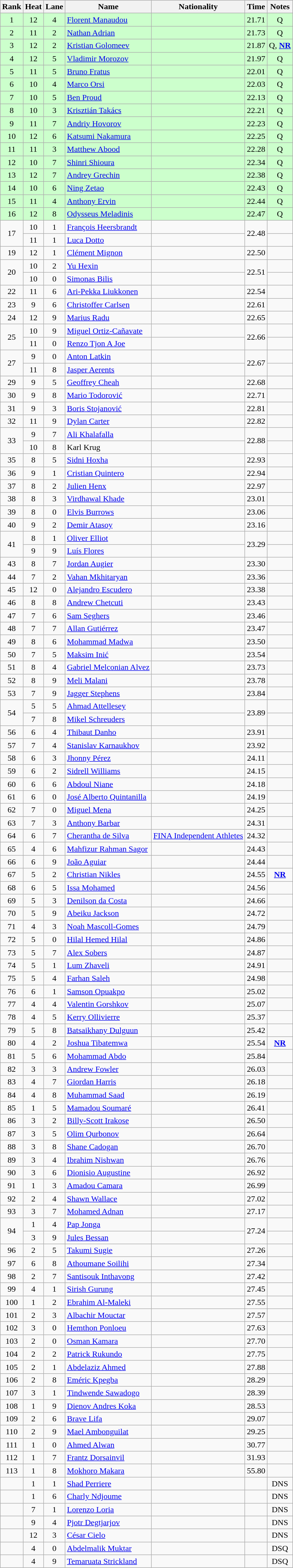<table class="wikitable sortable" style="text-align:center">
<tr>
<th>Rank</th>
<th>Heat</th>
<th>Lane</th>
<th>Name</th>
<th>Nationality</th>
<th>Time</th>
<th>Notes</th>
</tr>
<tr bgcolor=ccffcc>
<td>1</td>
<td>12</td>
<td>4</td>
<td align=left><a href='#'>Florent Manaudou</a></td>
<td align=left></td>
<td>21.71</td>
<td>Q</td>
</tr>
<tr bgcolor=ccffcc>
<td>2</td>
<td>11</td>
<td>2</td>
<td align=left><a href='#'>Nathan Adrian</a></td>
<td align=left></td>
<td>21.73</td>
<td>Q</td>
</tr>
<tr bgcolor=ccffcc>
<td>3</td>
<td>12</td>
<td>2</td>
<td align=left><a href='#'>Kristian Golomeev</a></td>
<td align=left></td>
<td>21.87</td>
<td>Q, <strong><a href='#'>NR</a></strong></td>
</tr>
<tr bgcolor=ccffcc>
<td>4</td>
<td>12</td>
<td>5</td>
<td align=left><a href='#'>Vladimir Morozov</a></td>
<td align=left></td>
<td>21.97</td>
<td>Q</td>
</tr>
<tr bgcolor=ccffcc>
<td>5</td>
<td>11</td>
<td>5</td>
<td align=left><a href='#'>Bruno Fratus</a></td>
<td align=left></td>
<td>22.01</td>
<td>Q</td>
</tr>
<tr bgcolor=ccffcc>
<td>6</td>
<td>10</td>
<td>4</td>
<td align=left><a href='#'>Marco Orsi</a></td>
<td align=left></td>
<td>22.03</td>
<td>Q</td>
</tr>
<tr bgcolor=ccffcc>
<td>7</td>
<td>10</td>
<td>5</td>
<td align=left><a href='#'>Ben Proud</a></td>
<td align=left></td>
<td>22.13</td>
<td>Q</td>
</tr>
<tr bgcolor=ccffcc>
<td>8</td>
<td>10</td>
<td>3</td>
<td align=left><a href='#'>Krisztián Takács</a></td>
<td align=left></td>
<td>22.21</td>
<td>Q</td>
</tr>
<tr bgcolor=ccffcc>
<td>9</td>
<td>11</td>
<td>7</td>
<td align=left><a href='#'>Andriy Hovorov</a></td>
<td align=left></td>
<td>22.23</td>
<td>Q</td>
</tr>
<tr bgcolor=ccffcc>
<td>10</td>
<td>12</td>
<td>6</td>
<td align=left><a href='#'>Katsumi Nakamura</a></td>
<td align=left></td>
<td>22.25</td>
<td>Q</td>
</tr>
<tr bgcolor=ccffcc>
<td>11</td>
<td>11</td>
<td>3</td>
<td align=left><a href='#'>Matthew Abood</a></td>
<td align=left></td>
<td>22.28</td>
<td>Q</td>
</tr>
<tr bgcolor=ccffcc>
<td>12</td>
<td>10</td>
<td>7</td>
<td align=left><a href='#'>Shinri Shioura</a></td>
<td align=left></td>
<td>22.34</td>
<td>Q</td>
</tr>
<tr bgcolor=ccffcc>
<td>13</td>
<td>12</td>
<td>7</td>
<td align=left><a href='#'>Andrey Grechin</a></td>
<td align=left></td>
<td>22.38</td>
<td>Q</td>
</tr>
<tr bgcolor=ccffcc>
<td>14</td>
<td>10</td>
<td>6</td>
<td align=left><a href='#'>Ning Zetao</a></td>
<td align=left></td>
<td>22.43</td>
<td>Q</td>
</tr>
<tr bgcolor=ccffcc>
<td>15</td>
<td>11</td>
<td>4</td>
<td align=left><a href='#'>Anthony Ervin</a></td>
<td align=left></td>
<td>22.44</td>
<td>Q</td>
</tr>
<tr bgcolor=ccffcc>
<td>16</td>
<td>12</td>
<td>8</td>
<td align=left><a href='#'>Odysseus Meladinis</a></td>
<td align=left></td>
<td>22.47</td>
<td>Q</td>
</tr>
<tr>
<td rowspan=2>17</td>
<td>10</td>
<td>1</td>
<td align=left><a href='#'>François Heersbrandt</a></td>
<td align=left></td>
<td rowspan=2>22.48</td>
<td></td>
</tr>
<tr>
<td>11</td>
<td>1</td>
<td align=left><a href='#'>Luca Dotto</a></td>
<td align=left></td>
<td></td>
</tr>
<tr>
<td>19</td>
<td>12</td>
<td>1</td>
<td align=left><a href='#'>Clément Mignon</a></td>
<td align=left></td>
<td>22.50</td>
<td></td>
</tr>
<tr>
<td rowspan=2>20</td>
<td>10</td>
<td>2</td>
<td align=left><a href='#'>Yu Hexin</a></td>
<td align=left></td>
<td rowspan=2>22.51</td>
<td></td>
</tr>
<tr>
<td>10</td>
<td>0</td>
<td align=left><a href='#'>Simonas Bilis</a></td>
<td align=left></td>
<td></td>
</tr>
<tr>
<td>22</td>
<td>11</td>
<td>6</td>
<td align=left><a href='#'>Ari-Pekka Liukkonen</a></td>
<td align=left></td>
<td>22.54</td>
<td></td>
</tr>
<tr>
<td>23</td>
<td>9</td>
<td>6</td>
<td align=left><a href='#'>Christoffer Carlsen</a></td>
<td align=left></td>
<td>22.61</td>
<td></td>
</tr>
<tr>
<td>24</td>
<td>12</td>
<td>9</td>
<td align=left><a href='#'>Marius Radu</a></td>
<td align=left></td>
<td>22.65</td>
<td></td>
</tr>
<tr>
<td rowspan=2>25</td>
<td>10</td>
<td>9</td>
<td align=left><a href='#'>Miguel Ortiz-Cañavate</a></td>
<td align=left></td>
<td rowspan=2>22.66</td>
<td></td>
</tr>
<tr>
<td>11</td>
<td>0</td>
<td align=left><a href='#'>Renzo Tjon A Joe</a></td>
<td align=left></td>
<td></td>
</tr>
<tr>
<td rowspan=2>27</td>
<td>9</td>
<td>0</td>
<td align=left><a href='#'>Anton Latkin</a></td>
<td align=left></td>
<td rowspan=2>22.67</td>
<td></td>
</tr>
<tr>
<td>11</td>
<td>8</td>
<td align=left><a href='#'>Jasper Aerents</a></td>
<td align=left></td>
<td></td>
</tr>
<tr>
<td>29</td>
<td>9</td>
<td>5</td>
<td align=left><a href='#'>Geoffrey Cheah</a></td>
<td align=left></td>
<td>22.68</td>
<td></td>
</tr>
<tr>
<td>30</td>
<td>9</td>
<td>8</td>
<td align=left><a href='#'>Mario Todorović</a></td>
<td align=left></td>
<td>22.71</td>
<td></td>
</tr>
<tr>
<td>31</td>
<td>9</td>
<td>3</td>
<td align=left><a href='#'>Boris Stojanović</a></td>
<td align=left></td>
<td>22.81</td>
<td></td>
</tr>
<tr>
<td>32</td>
<td>11</td>
<td>9</td>
<td align=left><a href='#'>Dylan Carter</a></td>
<td align=left></td>
<td>22.82</td>
<td></td>
</tr>
<tr>
<td rowspan=2>33</td>
<td>9</td>
<td>7</td>
<td align=left><a href='#'>Ali Khalafalla</a></td>
<td align=left></td>
<td rowspan=2>22.88</td>
<td></td>
</tr>
<tr>
<td>10</td>
<td>8</td>
<td align=left>Karl Krug</td>
<td align=left></td>
<td></td>
</tr>
<tr>
<td>35</td>
<td>8</td>
<td>5</td>
<td align=left><a href='#'>Sidni Hoxha</a></td>
<td align=left></td>
<td>22.93</td>
<td></td>
</tr>
<tr>
<td>36</td>
<td>9</td>
<td>1</td>
<td align=left><a href='#'>Cristian Quintero</a></td>
<td align=left></td>
<td>22.94</td>
<td></td>
</tr>
<tr>
<td>37</td>
<td>8</td>
<td>2</td>
<td align=left><a href='#'>Julien Henx</a></td>
<td align=left></td>
<td>22.97</td>
<td></td>
</tr>
<tr>
<td>38</td>
<td>8</td>
<td>3</td>
<td align=left><a href='#'>Virdhawal Khade</a></td>
<td align=left></td>
<td>23.01</td>
<td></td>
</tr>
<tr>
<td>39</td>
<td>8</td>
<td>0</td>
<td align=left><a href='#'>Elvis Burrows</a></td>
<td align=left></td>
<td>23.06</td>
<td></td>
</tr>
<tr>
<td>40</td>
<td>9</td>
<td>2</td>
<td align=left><a href='#'>Demir Atasoy</a></td>
<td align=left></td>
<td>23.16</td>
<td></td>
</tr>
<tr>
<td rowspan=2>41</td>
<td>8</td>
<td>1</td>
<td align=left><a href='#'>Oliver Elliot</a></td>
<td align=left></td>
<td rowspan=2>23.29</td>
<td></td>
</tr>
<tr>
<td>9</td>
<td>9</td>
<td align=left><a href='#'>Luís Flores</a></td>
<td align=left></td>
<td></td>
</tr>
<tr>
<td>43</td>
<td>8</td>
<td>7</td>
<td align=left><a href='#'>Jordan Augier</a></td>
<td align=left></td>
<td>23.30</td>
<td></td>
</tr>
<tr>
<td>44</td>
<td>7</td>
<td>2</td>
<td align=left><a href='#'>Vahan Mkhitaryan</a></td>
<td align=left></td>
<td>23.36</td>
<td></td>
</tr>
<tr>
<td>45</td>
<td>12</td>
<td>0</td>
<td align=left><a href='#'>Alejandro Escudero</a></td>
<td align=left></td>
<td>23.38</td>
<td></td>
</tr>
<tr>
<td>46</td>
<td>8</td>
<td>8</td>
<td align=left><a href='#'>Andrew Chetcuti</a></td>
<td align=left></td>
<td>23.43</td>
<td></td>
</tr>
<tr>
<td>47</td>
<td>7</td>
<td>6</td>
<td align=left><a href='#'>Sam Seghers</a></td>
<td align=left></td>
<td>23.46</td>
<td></td>
</tr>
<tr>
<td>48</td>
<td>7</td>
<td>7</td>
<td align=left><a href='#'>Allan Gutiérrez</a></td>
<td align=left></td>
<td>23.47</td>
<td></td>
</tr>
<tr>
<td>49</td>
<td>8</td>
<td>6</td>
<td align=left><a href='#'>Mohammad Madwa</a></td>
<td align=left></td>
<td>23.50</td>
<td></td>
</tr>
<tr>
<td>50</td>
<td>7</td>
<td>5</td>
<td align=left><a href='#'>Maksim Inić</a></td>
<td align=left></td>
<td>23.54</td>
<td></td>
</tr>
<tr>
<td>51</td>
<td>8</td>
<td>4</td>
<td align=left><a href='#'>Gabriel Melconian Alvez</a></td>
<td align=left></td>
<td>23.73</td>
<td></td>
</tr>
<tr>
<td>52</td>
<td>8</td>
<td>9</td>
<td align=left><a href='#'>Meli Malani</a></td>
<td align=left></td>
<td>23.78</td>
<td></td>
</tr>
<tr>
<td>53</td>
<td>7</td>
<td>9</td>
<td align=left><a href='#'>Jagger Stephens</a></td>
<td align=left></td>
<td>23.84</td>
<td></td>
</tr>
<tr>
<td rowspan=2>54</td>
<td>5</td>
<td>5</td>
<td align=left><a href='#'>Ahmad Attellesey</a></td>
<td align=left></td>
<td rowspan=2>23.89</td>
<td></td>
</tr>
<tr>
<td>7</td>
<td>8</td>
<td align=left><a href='#'>Mikel Schreuders</a></td>
<td align=left></td>
<td></td>
</tr>
<tr>
<td>56</td>
<td>6</td>
<td>4</td>
<td align=left><a href='#'>Thibaut Danho</a></td>
<td align=left></td>
<td>23.91</td>
<td></td>
</tr>
<tr>
<td>57</td>
<td>7</td>
<td>4</td>
<td align=left><a href='#'>Stanislav Karnaukhov</a></td>
<td align=left></td>
<td>23.92</td>
<td></td>
</tr>
<tr>
<td>58</td>
<td>6</td>
<td>3</td>
<td align=left><a href='#'>Jhonny Pérez</a></td>
<td align=left></td>
<td>24.11</td>
<td></td>
</tr>
<tr>
<td>59</td>
<td>6</td>
<td>2</td>
<td align=left><a href='#'>Sidrell Williams</a></td>
<td align=left></td>
<td>24.15</td>
<td></td>
</tr>
<tr>
<td>60</td>
<td>6</td>
<td>6</td>
<td align=left><a href='#'>Abdoul Niane</a></td>
<td align=left></td>
<td>24.18</td>
<td></td>
</tr>
<tr>
<td>61</td>
<td>6</td>
<td>0</td>
<td align=left><a href='#'>José Alberto Quintanilla</a></td>
<td align=left></td>
<td>24.19</td>
<td></td>
</tr>
<tr>
<td>62</td>
<td>7</td>
<td>0</td>
<td align=left><a href='#'>Miguel Mena</a></td>
<td align=left></td>
<td>24.25</td>
<td></td>
</tr>
<tr>
<td>63</td>
<td>7</td>
<td>3</td>
<td align=left><a href='#'>Anthony Barbar</a></td>
<td align=left></td>
<td>24.31</td>
<td></td>
</tr>
<tr>
<td>64</td>
<td>6</td>
<td>7</td>
<td align=left><a href='#'>Cherantha de Silva</a></td>
<td align=left><a href='#'>FINA Independent Athletes</a></td>
<td>24.32</td>
<td></td>
</tr>
<tr>
<td>65</td>
<td>4</td>
<td>6</td>
<td align=left><a href='#'>Mahfizur Rahman Sagor</a></td>
<td align=left></td>
<td>24.43</td>
<td></td>
</tr>
<tr>
<td>66</td>
<td>6</td>
<td>9</td>
<td align=left><a href='#'>João Aguiar</a></td>
<td align=left></td>
<td>24.44</td>
<td></td>
</tr>
<tr>
<td>67</td>
<td>5</td>
<td>2</td>
<td align=left><a href='#'>Christian Nikles</a></td>
<td align=left></td>
<td>24.55</td>
<td><strong><a href='#'>NR</a></strong></td>
</tr>
<tr>
<td>68</td>
<td>6</td>
<td>5</td>
<td align=left><a href='#'>Issa Mohamed</a></td>
<td align=left></td>
<td>24.56</td>
<td></td>
</tr>
<tr>
<td>69</td>
<td>5</td>
<td>3</td>
<td align=left><a href='#'>Denilson da Costa</a></td>
<td align=left></td>
<td>24.66</td>
<td></td>
</tr>
<tr>
<td>70</td>
<td>5</td>
<td>9</td>
<td align=left><a href='#'>Abeiku Jackson</a></td>
<td align=left></td>
<td>24.72</td>
<td></td>
</tr>
<tr>
<td>71</td>
<td>4</td>
<td>3</td>
<td align=left><a href='#'>Noah Mascoll-Gomes</a></td>
<td align=left></td>
<td>24.79</td>
<td></td>
</tr>
<tr>
<td>72</td>
<td>5</td>
<td>0</td>
<td align=left><a href='#'>Hilal Hemed Hilal</a></td>
<td align=left></td>
<td>24.86</td>
<td></td>
</tr>
<tr>
<td>73</td>
<td>5</td>
<td>7</td>
<td align=left><a href='#'>Alex Sobers</a></td>
<td align=left></td>
<td>24.87</td>
<td></td>
</tr>
<tr>
<td>74</td>
<td>5</td>
<td>1</td>
<td align=left><a href='#'>Lum Zhaveli</a></td>
<td align=left></td>
<td>24.91</td>
<td></td>
</tr>
<tr>
<td>75</td>
<td>5</td>
<td>4</td>
<td align=left><a href='#'>Farhan Saleh</a></td>
<td align=left></td>
<td>24.98</td>
<td></td>
</tr>
<tr>
<td>76</td>
<td>6</td>
<td>1</td>
<td align=left><a href='#'>Samson Opuakpo</a></td>
<td align=left></td>
<td>25.02</td>
<td></td>
</tr>
<tr>
<td>77</td>
<td>4</td>
<td>4</td>
<td align=left><a href='#'>Valentin Gorshkov</a></td>
<td align=left></td>
<td>25.07</td>
<td></td>
</tr>
<tr>
<td>78</td>
<td>4</td>
<td>5</td>
<td align=left><a href='#'>Kerry Ollivierre</a></td>
<td align=left></td>
<td>25.37</td>
<td></td>
</tr>
<tr>
<td>79</td>
<td>5</td>
<td>8</td>
<td align=left><a href='#'>Batsaikhany Dulguun</a></td>
<td align=left></td>
<td>25.42</td>
<td></td>
</tr>
<tr>
<td>80</td>
<td>4</td>
<td>2</td>
<td align=left><a href='#'>Joshua Tibatemwa</a></td>
<td align=left></td>
<td>25.54</td>
<td><strong><a href='#'>NR</a></strong></td>
</tr>
<tr>
<td>81</td>
<td>5</td>
<td>6</td>
<td align=left><a href='#'>Mohammad Abdo</a></td>
<td align=left></td>
<td>25.84</td>
<td></td>
</tr>
<tr>
<td>82</td>
<td>3</td>
<td>3</td>
<td align=left><a href='#'>Andrew Fowler</a></td>
<td align=left></td>
<td>26.03</td>
<td></td>
</tr>
<tr>
<td>83</td>
<td>4</td>
<td>7</td>
<td align=left><a href='#'>Giordan Harris</a></td>
<td align=left></td>
<td>26.18</td>
<td></td>
</tr>
<tr>
<td>84</td>
<td>4</td>
<td>8</td>
<td align=left><a href='#'>Muhammad Saad</a></td>
<td align=left></td>
<td>26.19</td>
<td></td>
</tr>
<tr>
<td>85</td>
<td>1</td>
<td>5</td>
<td align=left><a href='#'>Mamadou Soumaré</a></td>
<td align=left></td>
<td>26.41</td>
<td></td>
</tr>
<tr>
<td>86</td>
<td>3</td>
<td>2</td>
<td align=left><a href='#'>Billy-Scott Irakose</a></td>
<td align=left></td>
<td>26.50</td>
<td></td>
</tr>
<tr>
<td>87</td>
<td>3</td>
<td>5</td>
<td align=left><a href='#'>Olim Qurbonov</a></td>
<td align=left></td>
<td>26.64</td>
<td></td>
</tr>
<tr>
<td>88</td>
<td>3</td>
<td>8</td>
<td align=left><a href='#'>Shane Cadogan</a></td>
<td align=left></td>
<td>26.70</td>
<td></td>
</tr>
<tr>
<td>89</td>
<td>3</td>
<td>4</td>
<td align=left><a href='#'>Ibrahim Nishwan</a></td>
<td align=left></td>
<td>26.76</td>
<td></td>
</tr>
<tr>
<td>90</td>
<td>3</td>
<td>6</td>
<td align=left><a href='#'>Dionisio Augustine</a></td>
<td align=left></td>
<td>26.92</td>
<td></td>
</tr>
<tr>
<td>91</td>
<td>1</td>
<td>3</td>
<td align=left><a href='#'>Amadou Camara</a></td>
<td align=left></td>
<td>26.99</td>
<td></td>
</tr>
<tr>
<td>92</td>
<td>2</td>
<td>4</td>
<td align=left><a href='#'>Shawn Wallace</a></td>
<td align=left></td>
<td>27.02</td>
<td></td>
</tr>
<tr>
<td>93</td>
<td>3</td>
<td>7</td>
<td align=left><a href='#'>Mohamed Adnan</a></td>
<td align=left></td>
<td>27.17</td>
<td></td>
</tr>
<tr>
<td rowspan=2>94</td>
<td>1</td>
<td>4</td>
<td align=left><a href='#'>Pap Jonga</a></td>
<td align=left></td>
<td rowspan=2>27.24</td>
<td></td>
</tr>
<tr>
<td>3</td>
<td>9</td>
<td align=left><a href='#'>Jules Bessan</a></td>
<td align=left></td>
<td></td>
</tr>
<tr>
<td>96</td>
<td>2</td>
<td>5</td>
<td align=left><a href='#'>Takumi Sugie</a></td>
<td align=left></td>
<td>27.26</td>
<td></td>
</tr>
<tr>
<td>97</td>
<td>6</td>
<td>8</td>
<td align=left><a href='#'>Athoumane Soilihi</a></td>
<td align=left></td>
<td>27.34</td>
<td></td>
</tr>
<tr>
<td>98</td>
<td>2</td>
<td>7</td>
<td align=left><a href='#'>Santisouk Inthavong</a></td>
<td align=left></td>
<td>27.42</td>
<td></td>
</tr>
<tr>
<td>99</td>
<td>4</td>
<td>1</td>
<td align=left><a href='#'>Sirish Gurung</a></td>
<td align=left></td>
<td>27.45</td>
<td></td>
</tr>
<tr>
<td>100</td>
<td>1</td>
<td>2</td>
<td align=left><a href='#'>Ebrahim Al-Maleki</a></td>
<td align=left></td>
<td>27.55</td>
<td></td>
</tr>
<tr>
<td>101</td>
<td>2</td>
<td>3</td>
<td align=left><a href='#'>Albachir Mouctar</a></td>
<td align=left></td>
<td>27.57</td>
<td></td>
</tr>
<tr>
<td>102</td>
<td>3</td>
<td>0</td>
<td align=left><a href='#'>Hemthon Ponloeu</a></td>
<td align=left></td>
<td>27.63</td>
<td></td>
</tr>
<tr>
<td>103</td>
<td>2</td>
<td>0</td>
<td align=left><a href='#'>Osman Kamara</a></td>
<td align=left></td>
<td>27.70</td>
<td></td>
</tr>
<tr>
<td>104</td>
<td>2</td>
<td>2</td>
<td align=left><a href='#'>Patrick Rukundo</a></td>
<td align=left></td>
<td>27.75</td>
<td></td>
</tr>
<tr>
<td>105</td>
<td>2</td>
<td>1</td>
<td align=left><a href='#'>Abdelaziz Ahmed</a></td>
<td align=left></td>
<td>27.88</td>
<td></td>
</tr>
<tr>
<td>106</td>
<td>2</td>
<td>8</td>
<td align=left><a href='#'>Eméric Kpegba</a></td>
<td align=left></td>
<td>28.29</td>
<td></td>
</tr>
<tr>
<td>107</td>
<td>3</td>
<td>1</td>
<td align=left><a href='#'>Tindwende Sawadogo</a></td>
<td align=left></td>
<td>28.39</td>
<td></td>
</tr>
<tr>
<td>108</td>
<td>1</td>
<td>9</td>
<td align=left><a href='#'>Dienov Andres Koka</a></td>
<td align=left></td>
<td>28.53</td>
<td></td>
</tr>
<tr>
<td>109</td>
<td>2</td>
<td>6</td>
<td align=left><a href='#'>Brave Lifa</a></td>
<td align=left></td>
<td>29.07</td>
<td></td>
</tr>
<tr>
<td>110</td>
<td>2</td>
<td>9</td>
<td align=left><a href='#'>Mael Ambonguilat</a></td>
<td align=left></td>
<td>29.25</td>
<td></td>
</tr>
<tr>
<td>111</td>
<td>1</td>
<td>0</td>
<td align=left><a href='#'>Ahmed Alwan</a></td>
<td align=left></td>
<td>30.77</td>
<td></td>
</tr>
<tr>
<td>112</td>
<td>1</td>
<td>7</td>
<td align=left><a href='#'>Frantz Dorsainvil</a></td>
<td align=left></td>
<td>31.93</td>
<td></td>
</tr>
<tr>
<td>113</td>
<td>1</td>
<td>8</td>
<td align=left><a href='#'>Mokhoro Makara</a></td>
<td align=left></td>
<td>55.80</td>
<td></td>
</tr>
<tr>
<td></td>
<td>1</td>
<td>1</td>
<td align=left><a href='#'>Shad Perriere</a></td>
<td align=left></td>
<td></td>
<td>DNS</td>
</tr>
<tr>
<td></td>
<td>1</td>
<td>6</td>
<td align=left><a href='#'>Charly Ndjoume</a></td>
<td align=left></td>
<td></td>
<td>DNS</td>
</tr>
<tr>
<td></td>
<td>7</td>
<td>1</td>
<td align=left><a href='#'>Lorenzo Loria</a></td>
<td align=left></td>
<td></td>
<td>DNS</td>
</tr>
<tr>
<td></td>
<td>9</td>
<td>4</td>
<td align=left><a href='#'>Pjotr Degtjarjov</a></td>
<td align=left></td>
<td></td>
<td>DNS</td>
</tr>
<tr>
<td></td>
<td>12</td>
<td>3</td>
<td align=left><a href='#'>César Cielo</a></td>
<td align=left></td>
<td></td>
<td>DNS</td>
</tr>
<tr>
<td></td>
<td>4</td>
<td>0</td>
<td align=left><a href='#'>Abdelmalik Muktar</a></td>
<td align=left></td>
<td></td>
<td>DSQ</td>
</tr>
<tr>
<td></td>
<td>4</td>
<td>9</td>
<td align=left><a href='#'>Temaruata Strickland</a></td>
<td align=left></td>
<td></td>
<td>DSQ</td>
</tr>
</table>
